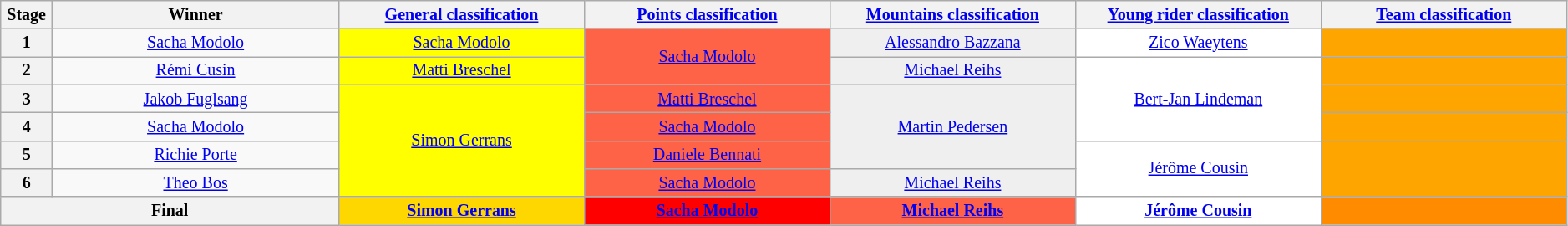<table class="wikitable" style="text-align: center; font-size:smaller;">
<tr>
<th style="width:1%;">Stage</th>
<th style="width:14%;">Winner</th>
<th style="width:12%;"><a href='#'>General classification</a><br></th>
<th style="width:12%;"><a href='#'>Points classification</a><br></th>
<th style="width:12%;"><a href='#'>Mountains classification</a><br></th>
<th style="width:12%;"><a href='#'>Young rider classification</a><br></th>
<th style="width:12%;"><a href='#'>Team classification</a></th>
</tr>
<tr>
<th>1</th>
<td><a href='#'>Sacha Modolo</a></td>
<td style="background:yellow;"><a href='#'>Sacha Modolo</a></td>
<td style="background:tomato;" rowspan="2"><a href='#'>Sacha Modolo</a></td>
<td style="background:#EFEFEF;"><a href='#'>Alessandro Bazzana</a></td>
<td style="background:white;"><a href='#'>Zico Waeytens</a></td>
<td style="background:orange;"></td>
</tr>
<tr>
<th>2</th>
<td><a href='#'>Rémi Cusin</a></td>
<td style="background:yellow;"><a href='#'>Matti Breschel</a></td>
<td style="background:#EFEFEF;"><a href='#'>Michael Reihs</a></td>
<td style="background:white;" rowspan="3"><a href='#'>Bert-Jan Lindeman</a></td>
<td style="background:orange;"></td>
</tr>
<tr>
<th>3</th>
<td><a href='#'>Jakob Fuglsang</a></td>
<td style="background:yellow;" rowspan="4"><a href='#'>Simon Gerrans</a></td>
<td style="background:tomato;"><a href='#'>Matti Breschel</a></td>
<td style="background:#EFEFEF;" rowspan="3"><a href='#'>Martin Pedersen</a></td>
<td style="background:orange;"></td>
</tr>
<tr>
<th>4</th>
<td><a href='#'>Sacha Modolo</a></td>
<td style="background:tomato;"><a href='#'>Sacha Modolo</a></td>
<td style="background:orange;"></td>
</tr>
<tr>
<th>5</th>
<td><a href='#'>Richie Porte</a></td>
<td style="background:tomato;"><a href='#'>Daniele Bennati</a></td>
<td style="background:white;" rowspan="2"><a href='#'>Jérôme Cousin</a></td>
<td style="background:orange;" rowspan="2"></td>
</tr>
<tr>
<th>6</th>
<td><a href='#'>Theo Bos</a></td>
<td style="background:tomato;"><a href='#'>Sacha Modolo</a></td>
<td style="background:#EFEFEF;"><a href='#'>Michael Reihs</a></td>
</tr>
<tr>
<th colspan=2><strong>Final</strong></th>
<th style="background:gold;"><a href='#'>Simon Gerrans</a></th>
<th style="background:red;"><a href='#'>Sacha Modolo</a></th>
<th style="background:tomato;"><a href='#'>Michael Reihs</a></th>
<th style="background:white;"><a href='#'>Jérôme Cousin</a></th>
<th style="background:darkorange;"></th>
</tr>
</table>
